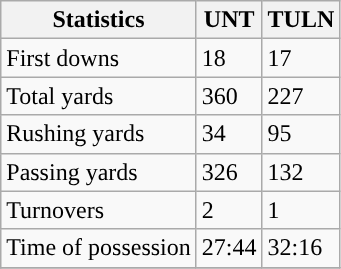<table class="wikitable" style="float: left;">
<tr>
<th>Statistics</th>
<th>UNT</th>
<th>TULN</th>
</tr>
<tr>
<td>First downs</td>
<td>18</td>
<td>17</td>
</tr>
<tr>
<td>Total yards</td>
<td>360</td>
<td>227</td>
</tr>
<tr>
<td>Rushing yards</td>
<td>34</td>
<td>95</td>
</tr>
<tr>
<td>Passing yards</td>
<td>326</td>
<td>132</td>
</tr>
<tr>
<td>Turnovers</td>
<td>2</td>
<td>1</td>
</tr>
<tr>
<td>Time of possession</td>
<td>27:44</td>
<td>32:16</td>
</tr>
<tr>
</tr>
</table>
